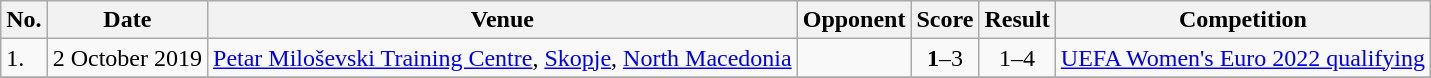<table class="wikitable">
<tr>
<th>No.</th>
<th>Date</th>
<th>Venue</th>
<th>Opponent</th>
<th>Score</th>
<th>Result</th>
<th>Competition</th>
</tr>
<tr>
<td>1.</td>
<td>2 October 2019</td>
<td><a href='#'>Petar Miloševski Training Centre</a>, <a href='#'>Skopje</a>, <a href='#'>North Macedonia</a></td>
<td></td>
<td align=center><strong>1</strong>–3</td>
<td align=center>1–4</td>
<td><a href='#'>UEFA Women's Euro 2022 qualifying</a></td>
</tr>
<tr>
</tr>
</table>
